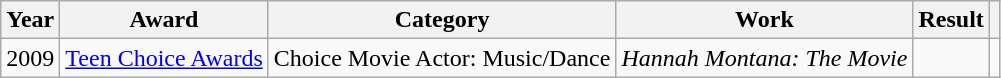<table class="wikitable">
<tr>
<th>Year</th>
<th>Award</th>
<th>Category</th>
<th>Work</th>
<th>Result</th>
<th></th>
</tr>
<tr>
<td>2009</td>
<td><a href='#'>Teen Choice Awards</a></td>
<td>Choice Movie Actor: Music/Dance</td>
<td><em>Hannah Montana: The Movie</em></td>
<td></td>
<td></td>
</tr>
</table>
